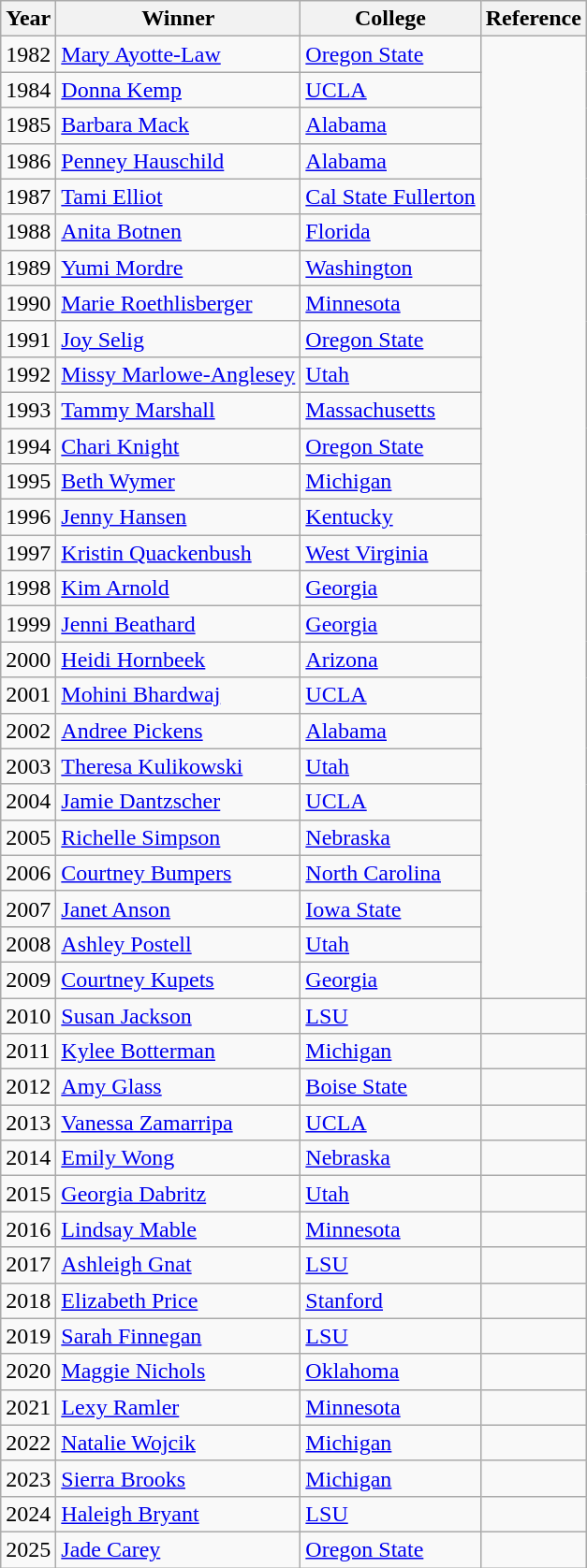<table class="wikitable">
<tr>
<th>Year</th>
<th>Winner</th>
<th>College</th>
<th>Reference</th>
</tr>
<tr>
<td>1982</td>
<td><a href='#'>Mary Ayotte-Law</a></td>
<td><a href='#'>Oregon State</a></td>
<td rowspan="27"></td>
</tr>
<tr>
<td>1984</td>
<td><a href='#'>Donna Kemp</a></td>
<td><a href='#'>UCLA</a></td>
</tr>
<tr>
<td>1985</td>
<td><a href='#'>Barbara Mack</a></td>
<td><a href='#'>Alabama</a></td>
</tr>
<tr>
<td>1986</td>
<td><a href='#'>Penney Hauschild</a></td>
<td><a href='#'>Alabama</a></td>
</tr>
<tr>
<td>1987</td>
<td><a href='#'>Tami Elliot</a></td>
<td><a href='#'>Cal State Fullerton</a></td>
</tr>
<tr>
<td>1988</td>
<td><a href='#'>Anita Botnen</a></td>
<td><a href='#'>Florida</a></td>
</tr>
<tr>
<td>1989</td>
<td><a href='#'>Yumi Mordre</a></td>
<td><a href='#'>Washington</a></td>
</tr>
<tr>
<td>1990</td>
<td><a href='#'>Marie Roethlisberger</a></td>
<td><a href='#'>Minnesota</a></td>
</tr>
<tr>
<td>1991</td>
<td><a href='#'>Joy Selig</a></td>
<td><a href='#'>Oregon State</a></td>
</tr>
<tr>
<td>1992</td>
<td><a href='#'>Missy Marlowe-Anglesey</a></td>
<td><a href='#'>Utah</a></td>
</tr>
<tr>
<td>1993</td>
<td><a href='#'>Tammy Marshall</a></td>
<td><a href='#'>Massachusetts</a></td>
</tr>
<tr>
<td>1994</td>
<td><a href='#'>Chari Knight</a></td>
<td><a href='#'>Oregon State</a></td>
</tr>
<tr>
<td>1995</td>
<td><a href='#'>Beth Wymer</a></td>
<td><a href='#'>Michigan</a></td>
</tr>
<tr>
<td>1996</td>
<td><a href='#'>Jenny Hansen</a></td>
<td><a href='#'>Kentucky</a></td>
</tr>
<tr>
<td>1997</td>
<td><a href='#'>Kristin Quackenbush</a></td>
<td><a href='#'>West Virginia</a></td>
</tr>
<tr>
<td>1998</td>
<td><a href='#'>Kim Arnold</a></td>
<td><a href='#'>Georgia</a></td>
</tr>
<tr>
<td>1999</td>
<td><a href='#'>Jenni Beathard</a></td>
<td><a href='#'>Georgia</a></td>
</tr>
<tr>
<td>2000</td>
<td><a href='#'>Heidi Hornbeek</a></td>
<td><a href='#'>Arizona</a></td>
</tr>
<tr>
<td>2001</td>
<td><a href='#'>Mohini Bhardwaj</a></td>
<td><a href='#'>UCLA</a></td>
</tr>
<tr>
<td>2002</td>
<td><a href='#'>Andree Pickens</a></td>
<td><a href='#'>Alabama</a></td>
</tr>
<tr>
<td>2003</td>
<td><a href='#'>Theresa Kulikowski</a></td>
<td><a href='#'>Utah</a></td>
</tr>
<tr>
<td>2004</td>
<td><a href='#'>Jamie Dantzscher</a></td>
<td><a href='#'>UCLA</a></td>
</tr>
<tr>
<td>2005</td>
<td><a href='#'>Richelle Simpson</a></td>
<td><a href='#'>Nebraska</a></td>
</tr>
<tr>
<td>2006</td>
<td><a href='#'>Courtney Bumpers</a></td>
<td><a href='#'>North Carolina</a></td>
</tr>
<tr>
<td>2007</td>
<td><a href='#'>Janet Anson</a></td>
<td><a href='#'>Iowa State</a></td>
</tr>
<tr>
<td>2008</td>
<td><a href='#'>Ashley Postell</a></td>
<td><a href='#'>Utah</a></td>
</tr>
<tr>
<td>2009</td>
<td><a href='#'>Courtney Kupets</a></td>
<td><a href='#'>Georgia</a></td>
</tr>
<tr>
<td>2010</td>
<td><a href='#'>Susan Jackson</a></td>
<td><a href='#'>LSU</a></td>
<td></td>
</tr>
<tr>
<td>2011</td>
<td><a href='#'>Kylee Botterman</a></td>
<td><a href='#'>Michigan</a></td>
<td></td>
</tr>
<tr>
<td>2012</td>
<td><a href='#'>Amy Glass</a></td>
<td><a href='#'>Boise State</a></td>
<td></td>
</tr>
<tr>
<td>2013</td>
<td><a href='#'>Vanessa Zamarripa</a></td>
<td><a href='#'>UCLA</a></td>
<td></td>
</tr>
<tr>
<td>2014</td>
<td><a href='#'>Emily Wong</a></td>
<td><a href='#'>Nebraska</a></td>
<td></td>
</tr>
<tr>
<td>2015</td>
<td><a href='#'>Georgia Dabritz</a></td>
<td><a href='#'>Utah</a></td>
<td></td>
</tr>
<tr>
<td>2016</td>
<td><a href='#'>Lindsay Mable</a></td>
<td><a href='#'>Minnesota</a></td>
<td></td>
</tr>
<tr>
<td>2017</td>
<td><a href='#'>Ashleigh Gnat</a></td>
<td><a href='#'>LSU</a></td>
<td></td>
</tr>
<tr>
<td>2018</td>
<td><a href='#'>Elizabeth Price</a></td>
<td><a href='#'>Stanford</a></td>
<td></td>
</tr>
<tr>
<td>2019</td>
<td><a href='#'>Sarah Finnegan</a></td>
<td><a href='#'>LSU</a></td>
<td></td>
</tr>
<tr>
<td>2020</td>
<td><a href='#'>Maggie Nichols</a></td>
<td><a href='#'>Oklahoma</a></td>
<td></td>
</tr>
<tr>
<td>2021</td>
<td><a href='#'>Lexy Ramler</a></td>
<td><a href='#'>Minnesota</a></td>
<td></td>
</tr>
<tr>
<td>2022</td>
<td><a href='#'>Natalie Wojcik</a></td>
<td><a href='#'>Michigan</a></td>
<td></td>
</tr>
<tr>
<td>2023</td>
<td><a href='#'>Sierra Brooks</a></td>
<td><a href='#'>Michigan</a></td>
<td></td>
</tr>
<tr>
<td>2024</td>
<td><a href='#'>Haleigh Bryant</a></td>
<td><a href='#'>LSU</a></td>
<td></td>
</tr>
<tr>
<td>2025</td>
<td><a href='#'>Jade Carey</a></td>
<td><a href='#'>Oregon State</a></td>
<td></td>
</tr>
</table>
